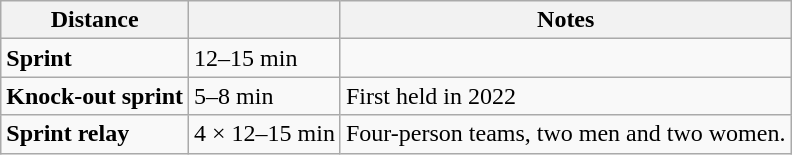<table class="wikitable">
<tr>
<th>Distance</th>
<th></th>
<th>Notes</th>
</tr>
<tr>
<td><strong>Sprint</strong></td>
<td>12–15 min</td>
<td></td>
</tr>
<tr>
<td><strong>Knock-out sprint</strong></td>
<td>5–8 min</td>
<td>First held in 2022</td>
</tr>
<tr>
<td><strong>Sprint relay</strong></td>
<td>4 × 12–15 min</td>
<td>Four-person teams, two men and two women.</td>
</tr>
</table>
